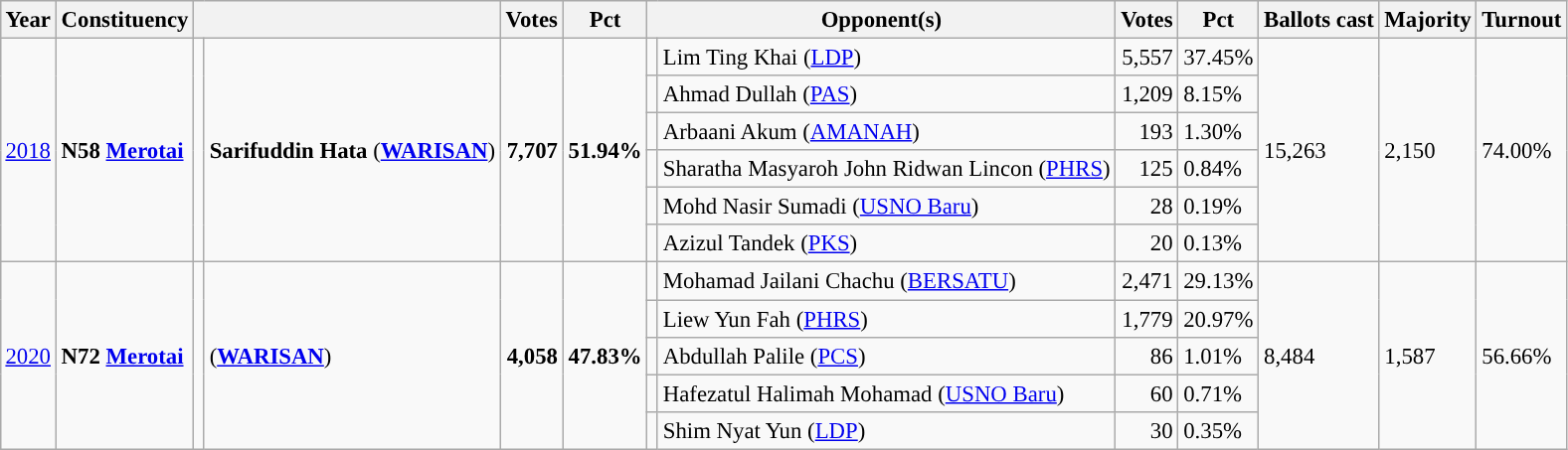<table class="wikitable" style="margin:0.5em ; font-size:95%">
<tr>
<th>Year</th>
<th>Constituency</th>
<th colspan=2></th>
<th>Votes</th>
<th>Pct</th>
<th colspan=2>Opponent(s)</th>
<th>Votes</th>
<th>Pct</th>
<th>Ballots cast</th>
<th>Majority</th>
<th>Turnout</th>
</tr>
<tr>
<td rowspan=6><a href='#'>2018</a></td>
<td rowspan=6><strong>N58 <a href='#'>Merotai</a></strong></td>
<td rowspan=6 ></td>
<td rowspan=6><strong>Sarifuddin Hata</strong> (<a href='#'><strong>WARISAN</strong></a>)</td>
<td rowspan=6 align="right"><strong>7,707</strong></td>
<td rowspan=6><strong>51.94%</strong></td>
<td></td>
<td>Lim Ting Khai (<a href='#'>LDP</a>)</td>
<td align="right">5,557</td>
<td>37.45%</td>
<td rowspan=6>15,263</td>
<td rowspan=6>2,150</td>
<td rowspan=6>74.00%</td>
</tr>
<tr>
<td></td>
<td>Ahmad Dullah (<a href='#'>PAS</a>)</td>
<td align="right">1,209</td>
<td>8.15%</td>
</tr>
<tr>
<td></td>
<td>Arbaani Akum (<a href='#'>AMANAH</a>)</td>
<td align="right">193</td>
<td>1.30%</td>
</tr>
<tr>
<td></td>
<td>Sharatha Masyaroh John Ridwan Lincon (<a href='#'>PHRS</a>)</td>
<td align="right">125</td>
<td>0.84%</td>
</tr>
<tr>
<td bgcolor=></td>
<td>Mohd Nasir Sumadi (<a href='#'>USNO Baru</a>)</td>
<td align="right">28</td>
<td>0.19%</td>
</tr>
<tr>
<td></td>
<td>Azizul Tandek (<a href='#'>PKS</a>)</td>
<td align="right">20</td>
<td>0.13%</td>
</tr>
<tr>
<td rowspan=5><a href='#'>2020</a></td>
<td rowspan=5><strong>N72 <a href='#'>Merotai</a></strong></td>
<td rowspan=5 ></td>
<td rowspan=5> (<a href='#'><strong>WARISAN</strong></a>)</td>
<td rowspan=5 align="right"><strong>4,058</strong></td>
<td rowspan=5><strong>47.83%</strong></td>
<td></td>
<td>Mohamad Jailani Chachu (<a href='#'>BERSATU</a>)</td>
<td align="right">2,471</td>
<td>29.13%</td>
<td rowspan=5>8,484</td>
<td rowspan=5>1,587</td>
<td rowspan=5>56.66%</td>
</tr>
<tr>
<td></td>
<td>Liew Yun Fah (<a href='#'>PHRS</a>)</td>
<td align="right">1,779</td>
<td>20.97%</td>
</tr>
<tr>
<td></td>
<td>Abdullah Palile (<a href='#'>PCS</a>)</td>
<td align="right">86</td>
<td>1.01%</td>
</tr>
<tr>
<td bgcolor=></td>
<td>Hafezatul Halimah Mohamad (<a href='#'>USNO Baru</a>)</td>
<td align="right">60</td>
<td>0.71%</td>
</tr>
<tr>
<td></td>
<td>Shim Nyat Yun (<a href='#'>LDP</a>)</td>
<td align="right">30</td>
<td>0.35%</td>
</tr>
</table>
